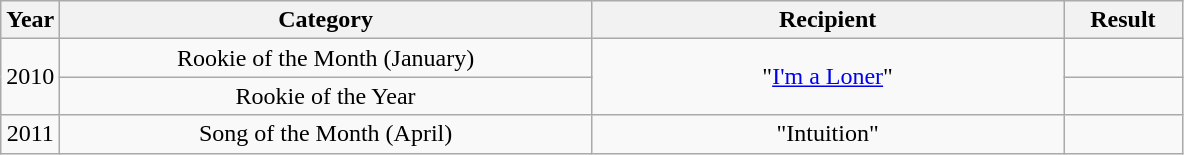<table class="wikitable" style="text-align:center">
<tr>
<th width="5%">Year</th>
<th width="45%">Category</th>
<th width="40%">Recipient</th>
<th width="10%">Result</th>
</tr>
<tr>
<td rowspan="2">2010</td>
<td>Rookie of the Month (January)</td>
<td rowspan="2">"<a href='#'>I'm a Loner</a>"</td>
<td></td>
</tr>
<tr>
<td>Rookie of the Year</td>
<td></td>
</tr>
<tr>
<td>2011</td>
<td>Song of the Month (April)</td>
<td>"Intuition"</td>
<td></td>
</tr>
</table>
